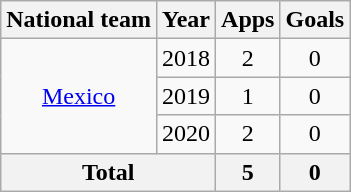<table class="wikitable" style="text-align: center;">
<tr>
<th>National team</th>
<th>Year</th>
<th>Apps</th>
<th>Goals</th>
</tr>
<tr>
<td rowspan="3" valign="center"><a href='#'>Mexico</a></td>
<td>2018</td>
<td>2</td>
<td>0</td>
</tr>
<tr>
<td>2019</td>
<td>1</td>
<td>0</td>
</tr>
<tr>
<td>2020</td>
<td>2</td>
<td>0</td>
</tr>
<tr>
<th colspan="2">Total</th>
<th>5</th>
<th>0</th>
</tr>
</table>
